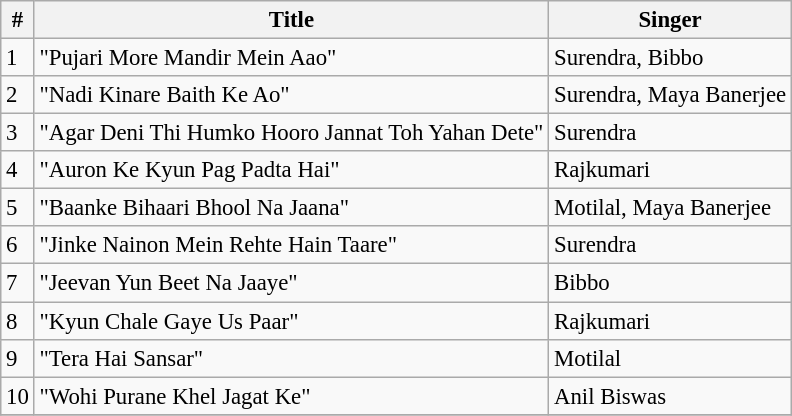<table class="wikitable" style="font-size:95%;">
<tr>
<th>#</th>
<th>Title</th>
<th>Singer</th>
</tr>
<tr>
<td>1</td>
<td>"Pujari More Mandir Mein Aao"</td>
<td>Surendra, Bibbo</td>
</tr>
<tr>
<td>2</td>
<td>"Nadi Kinare Baith Ke Ao"</td>
<td>Surendra, Maya Banerjee</td>
</tr>
<tr>
<td>3</td>
<td>"Agar Deni Thi Humko Hooro Jannat Toh Yahan Dete"</td>
<td>Surendra</td>
</tr>
<tr>
<td>4</td>
<td>"Auron Ke Kyun Pag Padta Hai"</td>
<td>Rajkumari</td>
</tr>
<tr>
<td>5</td>
<td>"Baanke Bihaari Bhool Na Jaana"</td>
<td>Motilal, Maya Banerjee</td>
</tr>
<tr>
<td>6</td>
<td>"Jinke Nainon Mein Rehte Hain Taare"</td>
<td>Surendra</td>
</tr>
<tr>
<td>7</td>
<td>"Jeevan Yun Beet Na Jaaye"</td>
<td>Bibbo</td>
</tr>
<tr>
<td>8</td>
<td>"Kyun Chale Gaye Us Paar"</td>
<td>Rajkumari</td>
</tr>
<tr>
<td>9</td>
<td>"Tera Hai Sansar"</td>
<td>Motilal</td>
</tr>
<tr>
<td>10</td>
<td>"Wohi Purane Khel Jagat Ke"</td>
<td>Anil Biswas</td>
</tr>
<tr>
</tr>
</table>
